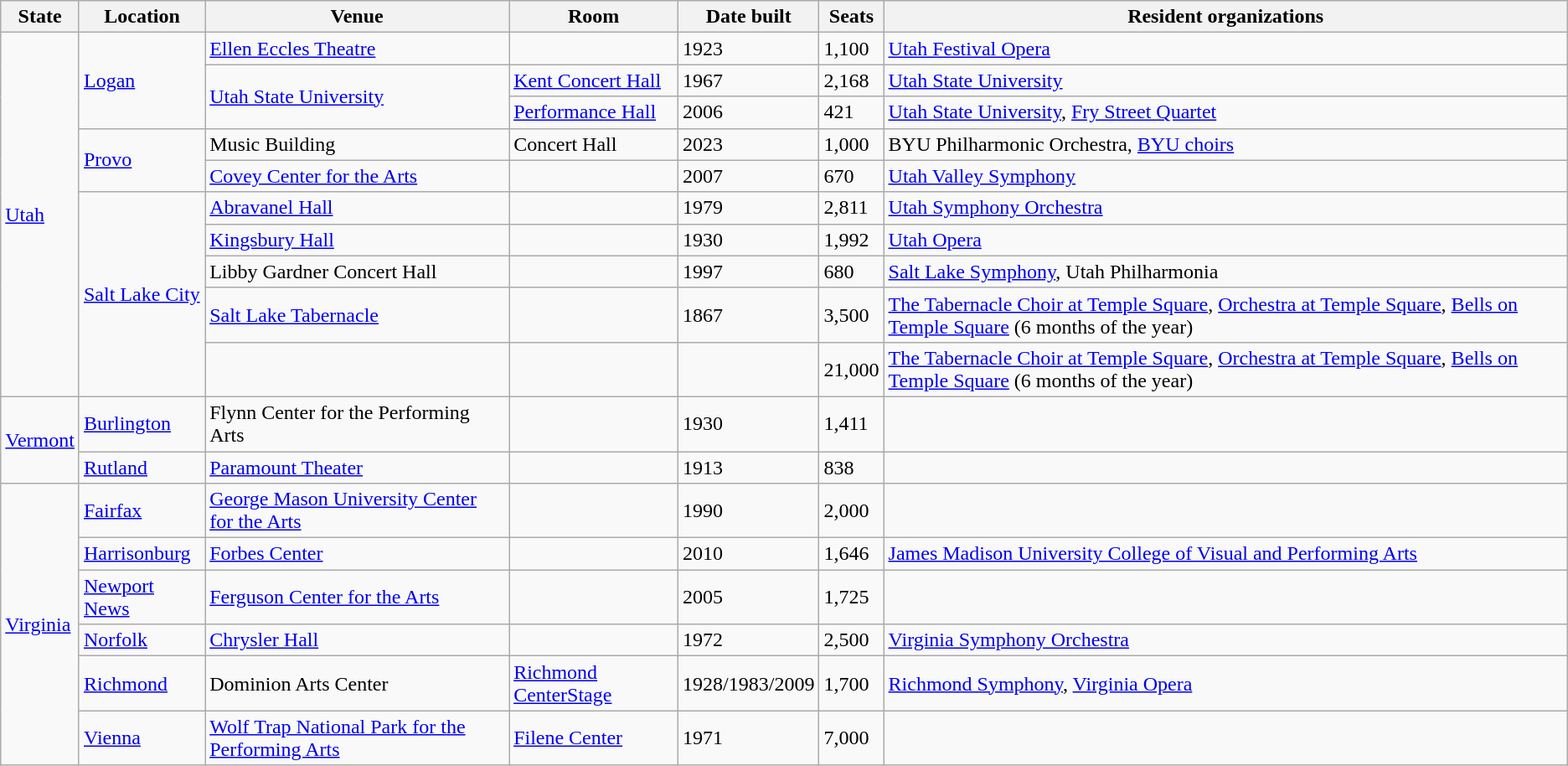<table class="wikitable sortable">
<tr>
<th>State</th>
<th>Location</th>
<th>Venue</th>
<th>Room</th>
<th>Date built</th>
<th>Seats</th>
<th>Resident organizations</th>
</tr>
<tr>
<td rowspan=10><a href='#'>Utah</a></td>
<td rowspan=3><a href='#'>Logan</a></td>
<td><a href='#'>Ellen Eccles Theatre</a></td>
<td></td>
<td>1923</td>
<td>1,100</td>
<td><a href='#'>Utah Festival Opera</a></td>
</tr>
<tr>
<td rowspan=2><a href='#'>Utah State University</a></td>
<td><a href='#'>Kent Concert Hall</a></td>
<td>1967</td>
<td>2,168</td>
<td><a href='#'>Utah State University</a></td>
</tr>
<tr>
<td><a href='#'>Performance Hall</a></td>
<td>2006</td>
<td>421</td>
<td><a href='#'>Utah State University</a>, <a href='#'>Fry Street Quartet</a></td>
</tr>
<tr>
<td rowspan=2><a href='#'>Provo</a></td>
<td>Music Building</td>
<td>Concert Hall</td>
<td>2023</td>
<td>1,000</td>
<td>BYU Philharmonic Orchestra, <a href='#'>BYU choirs</a></td>
</tr>
<tr>
<td><a href='#'>Covey Center for the Arts</a></td>
<td></td>
<td>2007</td>
<td>670</td>
<td><a href='#'>Utah Valley Symphony</a></td>
</tr>
<tr>
<td rowspan=5><a href='#'>Salt Lake City</a></td>
<td><a href='#'>Abravanel Hall</a></td>
<td></td>
<td>1979</td>
<td>2,811</td>
<td><a href='#'>Utah Symphony Orchestra</a></td>
</tr>
<tr>
<td><a href='#'>Kingsbury Hall</a></td>
<td></td>
<td>1930</td>
<td>1,992</td>
<td><a href='#'>Utah Opera</a></td>
</tr>
<tr>
<td>Libby Gardner Concert Hall</td>
<td></td>
<td>1997</td>
<td>680</td>
<td><a href='#'>Salt Lake Symphony</a>, Utah Philharmonia</td>
</tr>
<tr>
<td><a href='#'>Salt Lake Tabernacle</a></td>
<td></td>
<td>1867</td>
<td>3,500</td>
<td><a href='#'>The Tabernacle Choir at Temple Square</a>, <a href='#'>Orchestra at Temple Square</a>, <a href='#'>Bells on Temple Square</a> (6 months of the year)</td>
</tr>
<tr>
<td></td>
<td></td>
<td></td>
<td>21,000</td>
<td><a href='#'>The Tabernacle Choir at Temple Square</a>, <a href='#'>Orchestra at Temple Square</a>, <a href='#'>Bells on Temple Square</a> (6 months of the year)</td>
</tr>
<tr>
<td rowspan=2><a href='#'>Vermont</a></td>
<td><a href='#'>Burlington</a></td>
<td>Flynn Center for the Performing Arts</td>
<td></td>
<td>1930</td>
<td>1,411</td>
<td></td>
</tr>
<tr>
<td><a href='#'>Rutland</a></td>
<td><a href='#'>Paramount Theater</a></td>
<td></td>
<td>1913</td>
<td>838</td>
<td></td>
</tr>
<tr>
<td rowspan="6"><a href='#'>Virginia</a></td>
<td><a href='#'>Fairfax</a></td>
<td><a href='#'>George Mason University Center for the Arts</a></td>
<td></td>
<td>1990</td>
<td>2,000</td>
<td></td>
</tr>
<tr>
<td><a href='#'>Harrisonburg</a></td>
<td><a href='#'>Forbes Center</a></td>
<td></td>
<td>2010</td>
<td>1,646</td>
<td><a href='#'>James Madison University College of Visual and Performing Arts</a></td>
</tr>
<tr>
<td><a href='#'>Newport News</a></td>
<td><a href='#'>Ferguson Center for the Arts</a></td>
<td></td>
<td>2005</td>
<td>1,725</td>
<td></td>
</tr>
<tr>
<td><a href='#'>Norfolk</a></td>
<td><a href='#'>Chrysler Hall</a></td>
<td></td>
<td>1972</td>
<td>2,500</td>
<td><a href='#'>Virginia Symphony Orchestra</a></td>
</tr>
<tr>
<td><a href='#'>Richmond</a></td>
<td>Dominion Arts Center</td>
<td><a href='#'>Richmond CenterStage</a></td>
<td>1928/1983/2009</td>
<td>1,700</td>
<td><a href='#'>Richmond Symphony</a>, <a href='#'>Virginia Opera</a></td>
</tr>
<tr>
<td><a href='#'>Vienna</a></td>
<td><a href='#'>Wolf Trap National Park for the Performing Arts</a></td>
<td><a href='#'>Filene Center</a></td>
<td>1971</td>
<td>7,000</td>
<td></td>
</tr>
</table>
